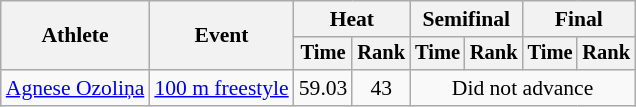<table class=wikitable style="font-size:90%">
<tr>
<th rowspan="2">Athlete</th>
<th rowspan="2">Event</th>
<th colspan="2">Heat</th>
<th colspan="2">Semifinal</th>
<th colspan="2">Final</th>
</tr>
<tr style="font-size:95%">
<th>Time</th>
<th>Rank</th>
<th>Time</th>
<th>Rank</th>
<th>Time</th>
<th>Rank</th>
</tr>
<tr align=center>
<td align=left><a href='#'>Agnese Ozoliņa</a></td>
<td align=left><a href='#'>100 m freestyle</a></td>
<td>59.03</td>
<td>43</td>
<td colspan=4>Did not advance</td>
</tr>
</table>
